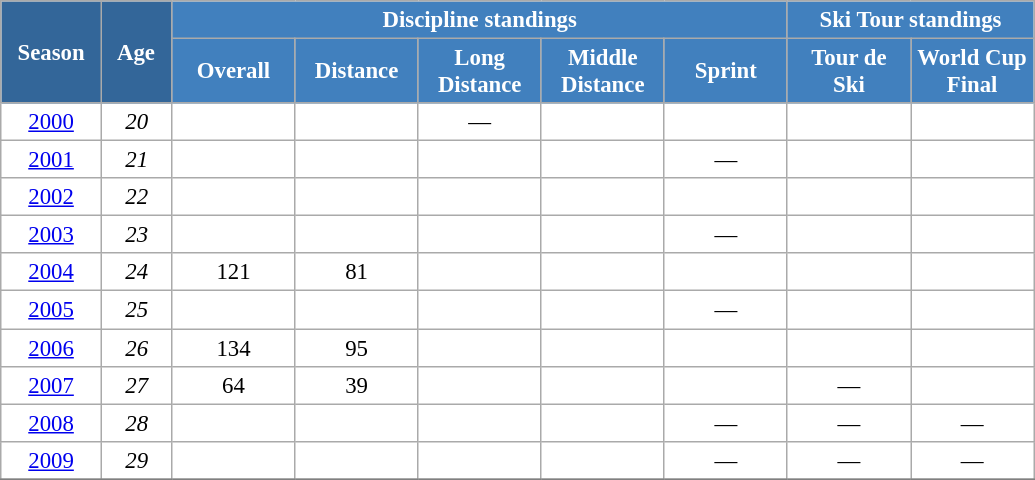<table class="wikitable" style="font-size:95%; text-align:center; border:grey solid 1px; border-collapse:collapse; background:#ffffff;">
<tr>
<th style="background-color:#369; color:white; width:60px;" rowspan="2"> Season </th>
<th style="background-color:#369; color:white; width:40px;" rowspan="2"> Age </th>
<th style="background-color:#4180be; color:white;" colspan="5">Discipline standings</th>
<th style="background-color:#4180be; color:white;" colspan="2">Ski Tour standings</th>
</tr>
<tr>
<th style="background-color:#4180be; color:white; width:75px;">Overall</th>
<th style="background-color:#4180be; color:white; width:75px;">Distance</th>
<th style="background-color:#4180be; color:white; width:75px;">Long Distance</th>
<th style="background-color:#4180be; color:white; width:75px;">Middle Distance</th>
<th style="background-color:#4180be; color:white; width:75px;">Sprint</th>
<th style="background-color:#4180be; color:white; width:75px;">Tour de<br>Ski</th>
<th style="background-color:#4180be; color:white; width:75px;">World Cup<br>Final</th>
</tr>
<tr>
<td><a href='#'>2000</a></td>
<td><em>20</em></td>
<td></td>
<td></td>
<td>—</td>
<td></td>
<td></td>
<td></td>
<td></td>
</tr>
<tr>
<td><a href='#'>2001</a></td>
<td><em>21</em></td>
<td></td>
<td></td>
<td></td>
<td></td>
<td>—</td>
<td></td>
<td></td>
</tr>
<tr>
<td><a href='#'>2002</a></td>
<td><em>22</em></td>
<td></td>
<td></td>
<td></td>
<td></td>
<td></td>
<td></td>
<td></td>
</tr>
<tr>
<td><a href='#'>2003</a></td>
<td><em>23</em></td>
<td></td>
<td></td>
<td></td>
<td></td>
<td>—</td>
<td></td>
<td></td>
</tr>
<tr>
<td><a href='#'>2004</a></td>
<td><em>24</em></td>
<td>121</td>
<td>81</td>
<td></td>
<td></td>
<td></td>
<td></td>
<td></td>
</tr>
<tr>
<td><a href='#'>2005</a></td>
<td><em>25</em></td>
<td></td>
<td></td>
<td></td>
<td></td>
<td>—</td>
<td></td>
<td></td>
</tr>
<tr>
<td><a href='#'>2006</a></td>
<td><em>26</em></td>
<td>134</td>
<td>95</td>
<td></td>
<td></td>
<td></td>
<td></td>
<td></td>
</tr>
<tr>
<td><a href='#'>2007</a></td>
<td><em>27</em></td>
<td>64</td>
<td>39</td>
<td></td>
<td></td>
<td></td>
<td>—</td>
<td></td>
</tr>
<tr>
<td><a href='#'>2008</a></td>
<td><em>28</em></td>
<td></td>
<td></td>
<td></td>
<td></td>
<td>—</td>
<td>—</td>
<td>—</td>
</tr>
<tr>
<td><a href='#'>2009</a></td>
<td><em>29</em></td>
<td></td>
<td></td>
<td></td>
<td></td>
<td>—</td>
<td>—</td>
<td>—</td>
</tr>
<tr>
</tr>
</table>
